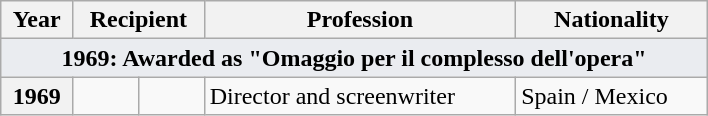<table class="wikitable">
<tr>
<th>Year</th>
<th colspan="2">Recipient</th>
<th class=unsortable>Profession</th>
<th>Nationality</th>
</tr>
<tr>
<td colspan="5" data-sort-value="ω" style="background-color:#EAECF0; font-weight:bold; text-align:center; padding-left:40px; padding-right:40px">1969: Awarded as "Omaggio per il complesso dell'opera"</td>
</tr>
<tr>
<th style="text-align:center;">1969 <br></th>
<td></td>
<td></td>
<td>Director and screenwriter</td>
<td>Spain / Mexico</td>
</tr>
</table>
